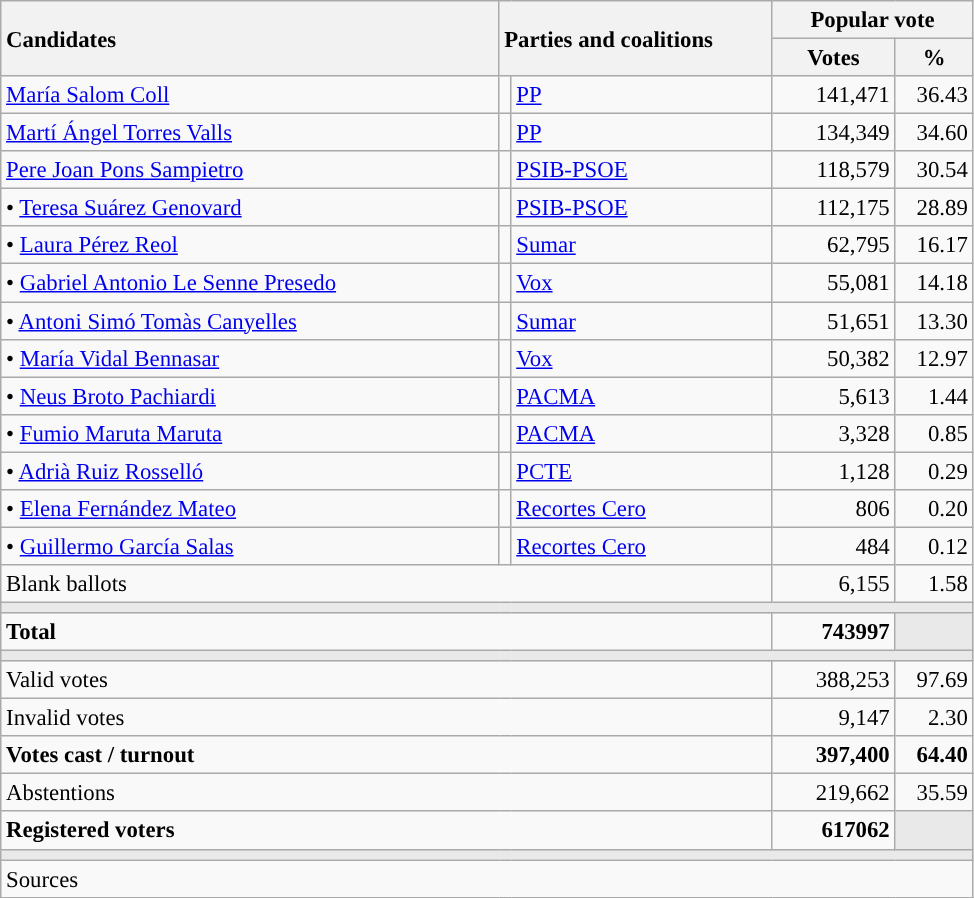<table class="wikitable" style="text-align:right; font-size:95%;">
<tr>
<th style="text-align:left;" rowspan="2" width="325">Candidates</th>
<th style="text-align:left;" rowspan="2" colspan="2" width="175">Parties and coalitions</th>
<th colspan="2">Popular vote</th>
</tr>
<tr>
<th width="75">Votes</th>
<th width="45">%</th>
</tr>
<tr>
<td align="left"> <a href='#'>María Salom Coll</a></td>
<td width="1" style="color:inherit;background:"></td>
<td align="left"><a href='#'>PP</a></td>
<td>141,471</td>
<td>36.43</td>
</tr>
<tr>
<td align="left"> <a href='#'>Martí Ángel Torres Valls</a></td>
<td width="1" style="color:inherit;background:"></td>
<td align="left"><a href='#'>PP</a></td>
<td>134,349</td>
<td>34.60</td>
</tr>
<tr>
<td align="left"> <a href='#'>Pere Joan Pons Sampietro</a></td>
<td width="1" style="color:inherit;background:"></td>
<td align="left"><a href='#'>PSIB-PSOE</a></td>
<td>118,579</td>
<td>30.54</td>
</tr>
<tr>
<td align="left">• <a href='#'>Teresa Suárez Genovard</a></td>
<td width="1" style="color:inherit;background:"></td>
<td align="left"><a href='#'>PSIB-PSOE</a></td>
<td>112,175</td>
<td>28.89</td>
</tr>
<tr>
<td align="left">• <a href='#'>Laura Pérez Reol</a></td>
<td width="1" style="color:inherit;background:"></td>
<td align="left"><a href='#'>Sumar</a></td>
<td>62,795</td>
<td>16.17</td>
</tr>
<tr>
<td align="left">• <a href='#'>Gabriel Antonio Le Senne Presedo</a></td>
<td width="1" style="color:inherit;background:"></td>
<td align="left"><a href='#'>Vox</a></td>
<td>55,081</td>
<td>14.18</td>
</tr>
<tr>
<td align="left">• <a href='#'>Antoni Simó Tomàs Canyelles</a></td>
<td width="1" style="color:inherit;background:"></td>
<td align="left"><a href='#'>Sumar</a></td>
<td>51,651</td>
<td>13.30</td>
</tr>
<tr>
<td align="left">• <a href='#'>María Vidal Bennasar</a></td>
<td width="1" style="color:inherit;background:"></td>
<td align="left"><a href='#'>Vox</a></td>
<td>50,382</td>
<td>12.97</td>
</tr>
<tr>
<td align="left">• <a href='#'>Neus Broto Pachiardi</a></td>
<td width="1" style="color:inherit;background:"></td>
<td align="left"><a href='#'>PACMA</a></td>
<td>5,613</td>
<td>1.44</td>
</tr>
<tr>
<td align="left">• <a href='#'>Fumio Maruta Maruta</a></td>
<td width="1" style="color:inherit;background:"></td>
<td align="left"><a href='#'>PACMA</a></td>
<td>3,328</td>
<td>0.85</td>
</tr>
<tr>
<td align="left">• <a href='#'>Adrià Ruiz Rosselló</a></td>
<td width="1" style="color:inherit;background:"></td>
<td align="left"><a href='#'>PCTE</a></td>
<td>1,128</td>
<td>0.29</td>
</tr>
<tr>
<td align="left">• <a href='#'>Elena Fernández Mateo</a></td>
<td width="1" style="color:inherit;background:"></td>
<td align="left"><a href='#'>Recortes Cero</a></td>
<td>806</td>
<td>0.20</td>
</tr>
<tr>
<td align="left">• <a href='#'>Guillermo García Salas</a></td>
<td width="1" style="color:inherit;background:"></td>
<td align="left"><a href='#'>Recortes Cero</a></td>
<td>484</td>
<td>0.12</td>
</tr>
<tr>
<td align="left" colspan="3">Blank ballots</td>
<td>6,155</td>
<td>1.58</td>
</tr>
<tr>
<td colspan="5" bgcolor="#E9E9E9"></td>
</tr>
<tr style="font-weight:bold;">
<td align="left" colspan="3">Total</td>
<td>743997</td>
<td bgcolor="#E9E9E9"></td>
</tr>
<tr>
<td colspan="5" bgcolor="#E9E9E9"></td>
</tr>
<tr>
<td align="left" colspan="3">Valid votes</td>
<td>388,253</td>
<td>97.69</td>
</tr>
<tr>
<td align="left" colspan="3">Invalid votes</td>
<td>9,147</td>
<td>2.30</td>
</tr>
<tr style="font-weight:bold;">
<td align="left" colspan="3">Votes cast / turnout</td>
<td>397,400</td>
<td>64.40</td>
</tr>
<tr>
<td align="left" colspan="3">Abstentions</td>
<td>219,662</td>
<td>35.59</td>
</tr>
<tr style="font-weight:bold;">
<td align="left" colspan="3">Registered voters</td>
<td>617062</td>
<td bgcolor="#E9E9E9"></td>
</tr>
<tr>
<td colspan="5" bgcolor="#E9E9E9"></td>
</tr>
<tr>
<td align="left" colspan="5">Sources</td>
</tr>
</table>
